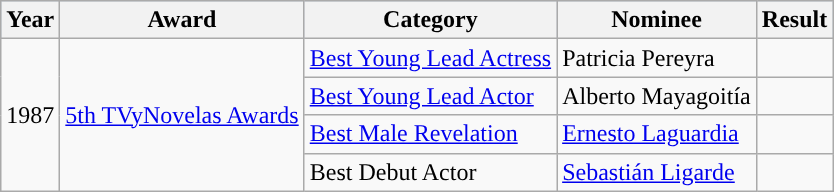<table class="wikitable">
<tr style="background:#b0c4de;">
<th>Year</th>
<th>Award</th>
<th>Category</th>
<th>Nominee</th>
<th>Result</th>
</tr>
<tr>
<td rowspan=4>1987</td>
<td rowspan=4><a href='#'>5th TVyNovelas Awards</a></td>
<td><a href='#'>Best Young Lead Actress</a></td>
<td>Patricia Pereyra</td>
<td></td>
</tr>
<tr>
<td><a href='#'>Best Young Lead Actor</a></td>
<td>Alberto Mayagoitía</td>
<td></td>
</tr>
<tr>
<td><a href='#'>Best Male Revelation</a></td>
<td><a href='#'>Ernesto Laguardia</a></td>
<td></td>
</tr>
<tr>
<td>Best Debut Actor</td>
<td><a href='#'>Sebastián Ligarde</a></td>
<td></td>
</tr>
</table>
